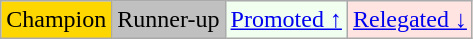<table class="wikitable">
<tr>
<td bgcolor=gold>Champion</td>
<td bgcolor=silver>Runner-up</td>
<td bgcolor=Honeydew><a href='#'>Promoted ↑</a></td>
<td bgcolor=Mistyrose><a href='#'>Relegated ↓</a></td>
</tr>
</table>
